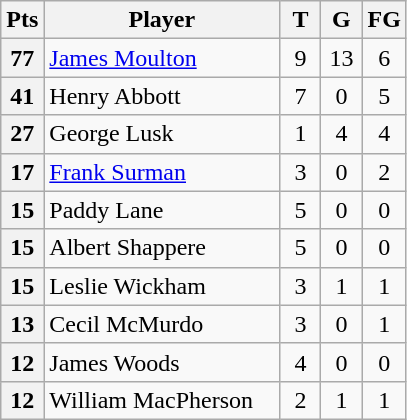<table class="wikitable" style="text-align:center;">
<tr>
<th width="20">Pts</th>
<th width="150">Player</th>
<th width="20">T</th>
<th width="20">G</th>
<th width="20">FG</th>
</tr>
<tr>
<th>77</th>
<td style="text-align:left;"> <a href='#'>James Moulton</a></td>
<td>9</td>
<td>13</td>
<td>6</td>
</tr>
<tr>
<th>41</th>
<td style="text-align:left;"> Henry Abbott</td>
<td>7</td>
<td>0</td>
<td>5</td>
</tr>
<tr>
<th>27</th>
<td style="text-align:left;"> George Lusk</td>
<td>1</td>
<td>4</td>
<td>4</td>
</tr>
<tr>
<th>17</th>
<td style="text-align:left;"> <a href='#'>Frank Surman</a></td>
<td>3</td>
<td>0</td>
<td>2</td>
</tr>
<tr>
<th>15</th>
<td style="text-align:left;"> Paddy Lane</td>
<td>5</td>
<td>0</td>
<td>0</td>
</tr>
<tr>
<th>15</th>
<td style="text-align:left;"> Albert Shappere</td>
<td>5</td>
<td>0</td>
<td>0</td>
</tr>
<tr>
<th>15</th>
<td style="text-align:left;"> Leslie Wickham</td>
<td>3</td>
<td>1</td>
<td>1</td>
</tr>
<tr>
<th>13</th>
<td style="text-align:left;"> Cecil McMurdo</td>
<td>3</td>
<td>0</td>
<td>1</td>
</tr>
<tr>
<th>12</th>
<td style="text-align:left;"> James Woods</td>
<td>4</td>
<td>0</td>
<td>0</td>
</tr>
<tr>
<th>12</th>
<td style="text-align:left;"> William MacPherson</td>
<td>2</td>
<td>1</td>
<td>1</td>
</tr>
</table>
